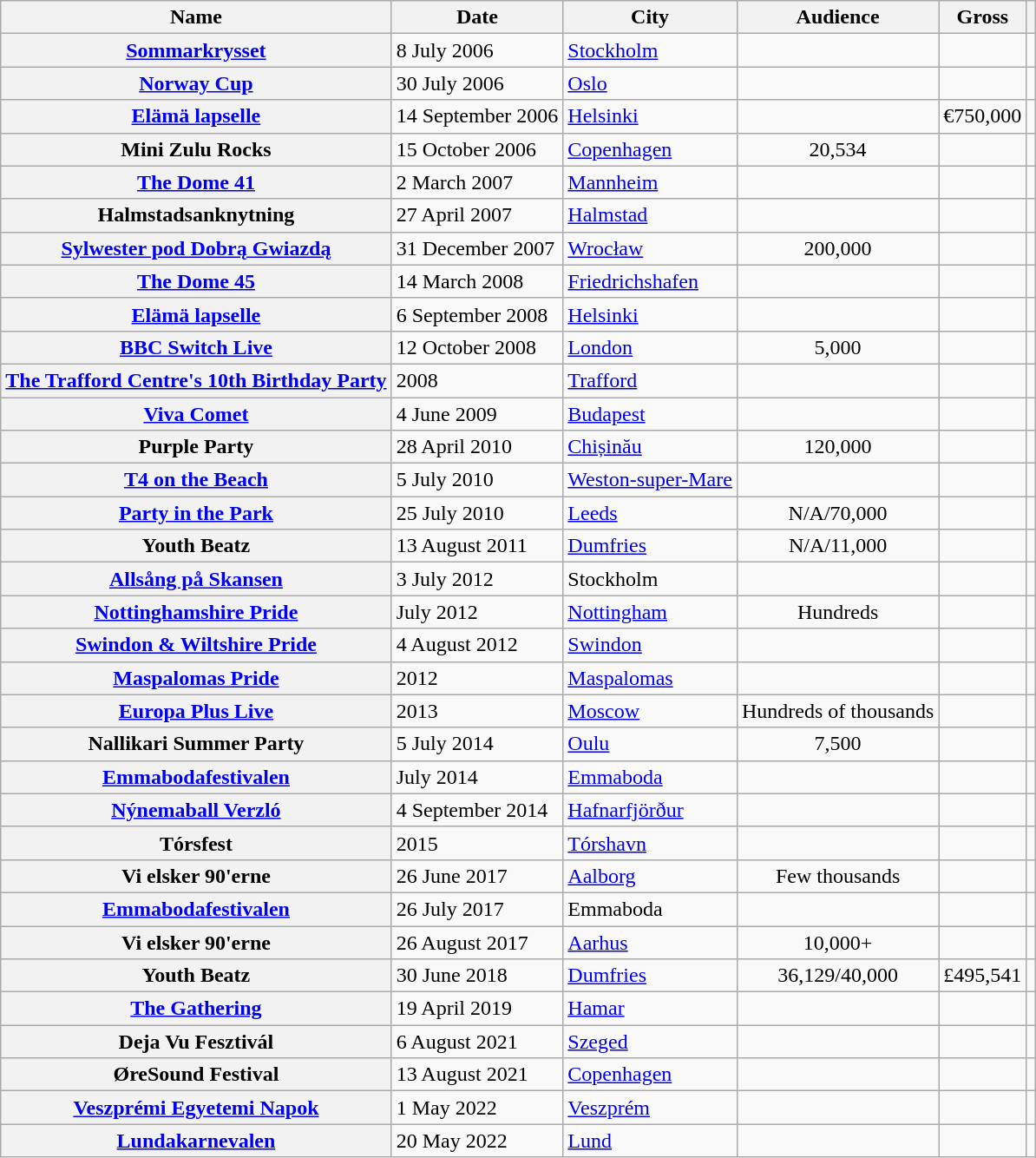<table class="wikitable sortable plainrowheaders">
<tr>
<th scope="col">Name</th>
<th scope="col">Date</th>
<th scope="col">City</th>
<th scope="col">Audience</th>
<th scope="col">Gross</th>
<th scope="col"></th>
</tr>
<tr>
<th scope="row"><a href='#'>Sommarkrysset</a></th>
<td>8 July 2006</td>
<td><a href='#'>Stockholm</a></td>
<td></td>
<td></td>
<td align="center"></td>
</tr>
<tr>
<th scope="row"><a href='#'>Norway Cup</a></th>
<td>30 July 2006</td>
<td><a href='#'>Oslo</a></td>
<td></td>
<td></td>
<td align="center"></td>
</tr>
<tr>
<th scope="row"><a href='#'>Elämä lapselle</a></th>
<td>14 September 2006</td>
<td><a href='#'>Helsinki</a></td>
<td></td>
<td>€750,000</td>
<td align="center"></td>
</tr>
<tr>
<th scope="row">Mini Zulu Rocks</th>
<td>15 October 2006</td>
<td><a href='#'>Copenhagen</a></td>
<td align="center">20,534</td>
<td></td>
<td align="center"></td>
</tr>
<tr>
<th scope="row"><a href='#'>The Dome 41</a></th>
<td>2 March 2007</td>
<td><a href='#'>Mannheim</a></td>
<td></td>
<td></td>
<td align="center"></td>
</tr>
<tr>
<th scope="row">Halmstadsanknytning</th>
<td>27 April 2007</td>
<td><a href='#'>Halmstad</a></td>
<td></td>
<td></td>
<td align="center"></td>
</tr>
<tr>
<th scope="row"><a href='#'>Sylwester pod Dobrą Gwiazdą</a></th>
<td>31 December 2007</td>
<td><a href='#'>Wrocław</a></td>
<td align="center">200,000</td>
<td></td>
<td align="center"></td>
</tr>
<tr>
<th scope="row"><a href='#'>The Dome 45</a></th>
<td>14 March 2008</td>
<td><a href='#'>Friedrichshafen</a></td>
<td></td>
<td></td>
<td align="center"></td>
</tr>
<tr>
<th scope="row"><a href='#'>Elämä lapselle</a></th>
<td>6 September 2008</td>
<td><a href='#'>Helsinki</a></td>
<td></td>
<td></td>
<td align="center"></td>
</tr>
<tr>
<th scope="row"><a href='#'>BBC Switch Live</a></th>
<td>12 October 2008</td>
<td><a href='#'>London</a></td>
<td align="center">5,000</td>
<td></td>
<td align="center"></td>
</tr>
<tr>
<th scope="row"><a href='#'>The Trafford Centre's 10th Birthday Party</a></th>
<td>2008</td>
<td><a href='#'>Trafford</a></td>
<td></td>
<td></td>
<td align="center"></td>
</tr>
<tr>
<th scope="row"><a href='#'>Viva Comet</a></th>
<td>4 June 2009</td>
<td><a href='#'>Budapest</a></td>
<td></td>
<td></td>
<td align="center"></td>
</tr>
<tr>
<th scope="row">Purple Party</th>
<td>28 April 2010</td>
<td><a href='#'>Chișinău</a></td>
<td align="center">120,000</td>
<td></td>
<td align="center"></td>
</tr>
<tr>
<th scope="row"><a href='#'>T4 on the Beach</a></th>
<td>5 July 2010</td>
<td><a href='#'>Weston-super-Mare</a></td>
<td></td>
<td></td>
<td align="center"></td>
</tr>
<tr>
<th scope="row"><a href='#'>Party in the Park</a></th>
<td>25 July 2010</td>
<td><a href='#'>Leeds</a></td>
<td align="center">N/A/70,000</td>
<td></td>
<td align="center"></td>
</tr>
<tr>
<th scope="row">Youth Beatz</th>
<td>13 August 2011</td>
<td><a href='#'>Dumfries</a></td>
<td align="center">N/A/11,000</td>
<td></td>
<td align="center"></td>
</tr>
<tr>
<th scope="row"><a href='#'>Allsång på Skansen</a></th>
<td>3 July 2012</td>
<td>Stockholm</td>
<td></td>
<td></td>
<td align="center"></td>
</tr>
<tr>
<th scope="row"><a href='#'>Nottinghamshire Pride</a></th>
<td>July 2012</td>
<td><a href='#'>Nottingham</a></td>
<td align="center">Hundreds</td>
<td></td>
<td align="center"></td>
</tr>
<tr>
<th scope="row"><a href='#'>Swindon & Wiltshire Pride</a></th>
<td>4 August 2012</td>
<td><a href='#'>Swindon</a></td>
<td></td>
<td></td>
<td align="center"></td>
</tr>
<tr>
<th scope="row"><a href='#'>Maspalomas Pride</a></th>
<td>2012</td>
<td><a href='#'>Maspalomas</a></td>
<td></td>
<td></td>
<td align="center"></td>
</tr>
<tr>
<th scope="row"><a href='#'>Europa Plus Live</a></th>
<td>2013</td>
<td><a href='#'>Moscow</a></td>
<td align="center">Hundreds of thousands</td>
<td></td>
<td align="center"></td>
</tr>
<tr>
<th scope="row">Nallikari Summer Party</th>
<td>5 July 2014</td>
<td><a href='#'>Oulu</a></td>
<td align="center">7,500</td>
<td></td>
<td align="center"></td>
</tr>
<tr>
<th scope="row"><a href='#'>Emmabodafestivalen</a></th>
<td>July 2014</td>
<td><a href='#'>Emmaboda</a></td>
<td></td>
<td></td>
<td align="center"></td>
</tr>
<tr>
<th scope="row"><a href='#'>Nýnemaball Verzló</a></th>
<td>4 September 2014</td>
<td><a href='#'>Hafnarfjörður</a></td>
<td></td>
<td></td>
<td align="center"></td>
</tr>
<tr>
<th scope="row">Tórsfest</th>
<td>2015</td>
<td><a href='#'>Tórshavn</a></td>
<td></td>
<td></td>
<td align="center"></td>
</tr>
<tr>
<th scope="row">Vi elsker 90'erne</th>
<td>26 June 2017</td>
<td><a href='#'>Aalborg</a></td>
<td align="center">Few thousands</td>
<td></td>
<td align="center"></td>
</tr>
<tr>
<th scope="row"><a href='#'>Emmabodafestivalen</a></th>
<td>26 July 2017</td>
<td>Emmaboda</td>
<td></td>
<td></td>
<td align="center"></td>
</tr>
<tr>
<th scope="row">Vi elsker 90'erne</th>
<td>26 August 2017</td>
<td><a href='#'>Aarhus</a></td>
<td align="center">10,000+</td>
<td></td>
<td align="center"></td>
</tr>
<tr>
<th scope="row">Youth Beatz</th>
<td>30 June 2018</td>
<td><a href='#'>Dumfries</a></td>
<td align="center">36,129/40,000</td>
<td align="center">£495,541</td>
<td align="center"></td>
</tr>
<tr>
<th scope="row"><a href='#'>The Gathering</a></th>
<td>19 April 2019</td>
<td><a href='#'>Hamar</a></td>
<td></td>
<td></td>
<td align="center"></td>
</tr>
<tr>
<th scope="row">Deja Vu Fesztivál</th>
<td>6 August 2021</td>
<td><a href='#'>Szeged</a></td>
<td></td>
<td></td>
<td align="center"></td>
</tr>
<tr>
<th scope="row">ØreSound Festival</th>
<td>13 August 2021</td>
<td><a href='#'>Copenhagen</a></td>
<td></td>
<td></td>
<td align="center"></td>
</tr>
<tr>
<th scope="row"><a href='#'>Veszprémi Egyetemi Napok</a></th>
<td>1 May 2022</td>
<td><a href='#'>Veszprém</a></td>
<td></td>
<td></td>
<td align="center"></td>
</tr>
<tr>
<th scope="row"><a href='#'>Lundakarnevalen</a></th>
<td>20 May 2022</td>
<td><a href='#'>Lund</a></td>
<td></td>
<td></td>
<td align="center"></td>
</tr>
</table>
